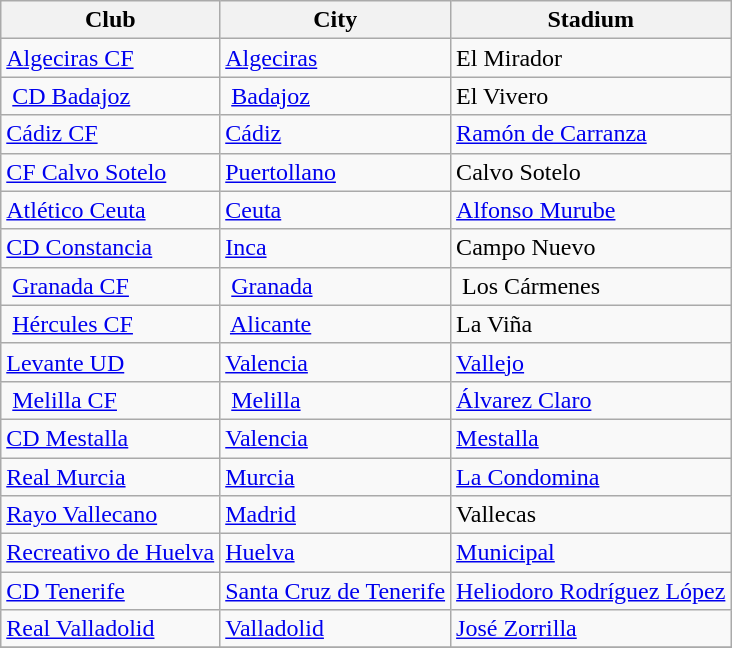<table class="wikitable sortable" style="text-align: left;">
<tr>
<th>Club</th>
<th>City</th>
<th>Stadium</th>
</tr>
<tr>
<td><a href='#'>Algeciras CF</a></td>
<td><a href='#'>Algeciras</a></td>
<td>El Mirador</td>
</tr>
<tr>
<td> <a href='#'>CD Badajoz</a></td>
<td> <a href='#'>Badajoz</a></td>
<td>El Vivero</td>
</tr>
<tr>
<td><a href='#'>Cádiz CF</a></td>
<td><a href='#'>Cádiz</a></td>
<td><a href='#'>Ramón de Carranza</a></td>
</tr>
<tr>
<td><a href='#'>CF Calvo Sotelo</a></td>
<td><a href='#'>Puertollano</a></td>
<td>Calvo Sotelo</td>
</tr>
<tr>
<td><a href='#'>Atlético Ceuta</a></td>
<td><a href='#'>Ceuta</a></td>
<td><a href='#'>Alfonso Murube</a></td>
</tr>
<tr>
<td><a href='#'>CD Constancia</a></td>
<td><a href='#'>Inca</a></td>
<td>Campo Nuevo</td>
</tr>
<tr>
<td> <a href='#'>Granada CF</a></td>
<td> <a href='#'>Granada</a></td>
<td> Los Cármenes</td>
</tr>
<tr>
<td> <a href='#'>Hércules CF</a></td>
<td> <a href='#'>Alicante</a></td>
<td>La Viña</td>
</tr>
<tr>
<td><a href='#'>Levante UD</a></td>
<td><a href='#'>Valencia</a></td>
<td><a href='#'>Vallejo</a></td>
</tr>
<tr>
<td> <a href='#'>Melilla CF</a></td>
<td> <a href='#'>Melilla</a></td>
<td><a href='#'>Álvarez Claro</a></td>
</tr>
<tr>
<td><a href='#'>CD Mestalla</a></td>
<td><a href='#'>Valencia</a></td>
<td><a href='#'>Mestalla</a></td>
</tr>
<tr>
<td><a href='#'>Real Murcia</a></td>
<td><a href='#'>Murcia</a></td>
<td><a href='#'>La Condomina</a></td>
</tr>
<tr>
<td><a href='#'>Rayo Vallecano</a></td>
<td><a href='#'>Madrid</a></td>
<td>Vallecas</td>
</tr>
<tr>
<td><a href='#'>Recreativo de Huelva</a></td>
<td><a href='#'>Huelva</a></td>
<td><a href='#'>Municipal</a></td>
</tr>
<tr>
<td><a href='#'>CD Tenerife</a></td>
<td><a href='#'>Santa Cruz de Tenerife</a></td>
<td><a href='#'>Heliodoro Rodríguez López</a></td>
</tr>
<tr>
<td><a href='#'>Real Valladolid</a></td>
<td><a href='#'>Valladolid</a></td>
<td><a href='#'>José Zorrilla</a></td>
</tr>
<tr>
</tr>
</table>
